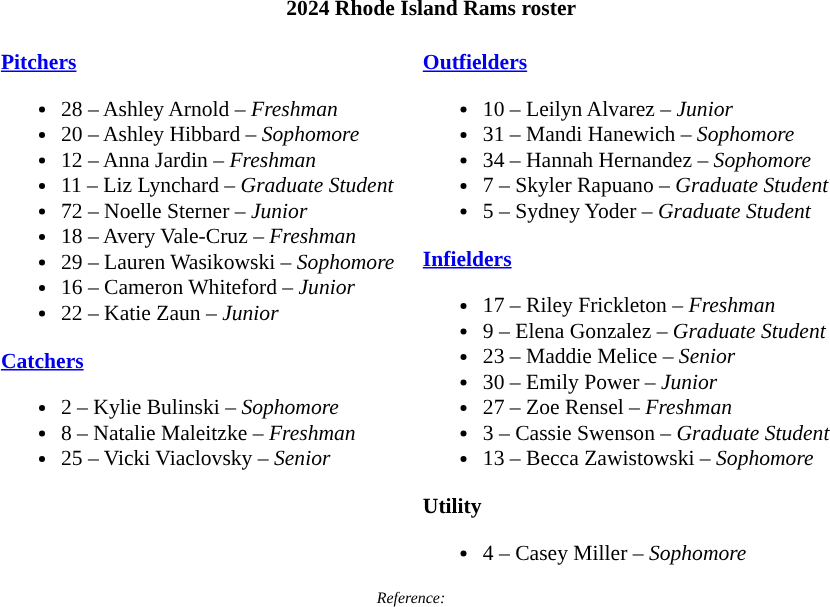<table class="toccolours" style="border-collapse:collapse; font-size:90%;">
<tr>
<th colspan=9>2024 Rhode Island Rams roster</th>
</tr>
<tr>
<td width="03"> </td>
<td valign="top"><br><strong><a href='#'>Pitchers</a></strong><ul><li>28 – Ashley Arnold – <em>Freshman</em></li><li>20 – Ashley Hibbard – <em>Sophomore</em></li><li>12 – Anna Jardin – <em>Freshman</em></li><li>11 – Liz Lynchard – <em>Graduate Student</em></li><li>72 – Noelle Sterner – <em>Junior</em></li><li>18 – Avery Vale-Cruz – <em>Freshman</em></li><li>29 – Lauren Wasikowski – <em>Sophomore</em></li><li>16 – Cameron Whiteford – <em>Junior</em></li><li>22 – Katie Zaun – <em>Junior</em></li></ul><strong><a href='#'>Catchers</a></strong><ul><li>2 – Kylie Bulinski – <em>Sophomore</em></li><li>8 – Natalie Maleitzke – <em>Freshman</em></li><li>25 – Vicki Viaclovsky – <em>Senior</em></li></ul></td>
<td width="15"> </td>
<td valign="top"><br><strong><a href='#'>Outfielders</a></strong><ul><li>10 – Leilyn Alvarez – <em>Junior</em></li><li>31 – Mandi Hanewich – <em>Sophomore</em></li><li>34 – Hannah Hernandez – <em>Sophomore</em></li><li>7 – Skyler Rapuano – <em>Graduate Student</em></li><li>5 – Sydney Yoder – <em>Graduate Student</em></li></ul><strong><a href='#'>Infielders</a></strong><ul><li>17 – Riley Frickleton – <em>Freshman</em></li><li>9 – Elena Gonzalez – <em>Graduate Student</em></li><li>23 – Maddie Melice – <em>Senior</em></li><li>30 – Emily Power – <em>Junior</em></li><li>27 – Zoe Rensel – <em>Freshman</em></li><li>3 – Cassie Swenson – <em>Graduate Student</em></li><li>13 – Becca Zawistowski – <em>Sophomore</em></li></ul><strong>Utility</strong><ul><li>4 – Casey Miller – <em>Sophomore</em></li></ul></td>
<td width="25"> </td>
</tr>
<tr>
<td colspan="4"  style="font-size:8pt; text-align:center;"><em>Reference:</em></td>
</tr>
</table>
